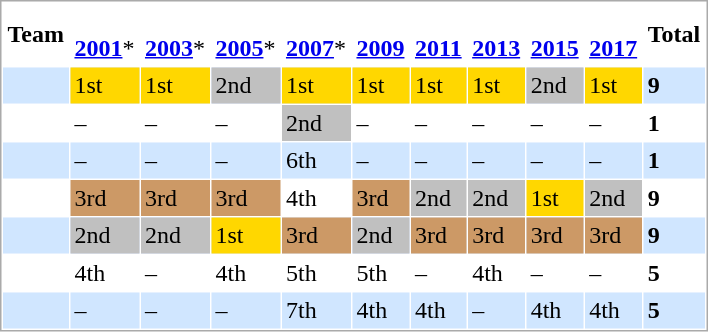<table border="0" cellspacing="1" cellpadding="3" style="border: 1px solid #aaaaaa;">
<tr bgcolor=>
<td><strong>Team</strong></td>
<td><strong><br><a href='#'>2001</a></strong>*</td>
<td><strong><br><a href='#'>2003</a></strong>*</td>
<td><strong><br><a href='#'>2005</a></strong>*</td>
<td><strong><br><a href='#'>2007</a></strong>*</td>
<td><strong><br><a href='#'>2009</a></strong></td>
<td><strong><br><a href='#'>2011</a></strong></td>
<td><strong><br><a href='#'>2013</a></strong></td>
<td><strong><br> <a href='#'>2015</a></strong></td>
<td><strong><br><a href='#'>2017</a></strong></td>
<td><strong>Total</strong></td>
</tr>
<tr bgcolor=#D0E6FF>
<td></td>
<td bgcolor=gold>1st</td>
<td bgcolor=gold>1st</td>
<td bgcolor=silver>2nd</td>
<td bgcolor=gold>1st</td>
<td bgcolor=gold>1st</td>
<td bgcolor=gold>1st</td>
<td bgcolor=gold>1st</td>
<td bgcolor=silver>2nd</td>
<td bgcolor=gold>1st</td>
<td><strong>9</strong></td>
</tr>
<tr bgcolor=#FFFFFF>
<td></td>
<td>–</td>
<td>–</td>
<td>–</td>
<td bgcolor=silver>2nd</td>
<td>–</td>
<td>–</td>
<td>–</td>
<td>–</td>
<td>–</td>
<td><strong>1</strong></td>
</tr>
<tr bgcolor=#D0E6FF>
<td></td>
<td>–</td>
<td>–</td>
<td>–</td>
<td>6th</td>
<td>–</td>
<td>–</td>
<td>–</td>
<td>–</td>
<td>–</td>
<td><strong>1</strong></td>
</tr>
<tr bgcolor=#FFFFFF>
<td></td>
<td bgcolor=#cc9966>3rd</td>
<td bgcolor=#cc9966>3rd</td>
<td bgcolor=#cc9966>3rd</td>
<td>4th</td>
<td bgcolor=#cc9966>3rd</td>
<td bgcolor=silver>2nd</td>
<td bgcolor=silver>2nd</td>
<td bgcolor=gold>1st</td>
<td bgcolor=silver>2nd</td>
<td><strong>9</strong></td>
</tr>
<tr bgcolor=#D0E6FF>
<td></td>
<td bgcolor=silver>2nd</td>
<td bgcolor=silver>2nd</td>
<td bgcolor=gold>1st</td>
<td bgcolor=#cc9966>3rd</td>
<td bgcolor=silver>2nd</td>
<td bgcolor=#cc9966>3rd</td>
<td bgcolor=#cc9966>3rd</td>
<td bgcolor=#cc9966>3rd</td>
<td bgcolor=#cc9966>3rd</td>
<td><strong>9</strong></td>
</tr>
<tr bgcolor=#FFFFFF>
<td></td>
<td>4th</td>
<td>–</td>
<td>4th</td>
<td>5th</td>
<td>5th</td>
<td>–</td>
<td>4th</td>
<td>–</td>
<td>–</td>
<td><strong>5</strong></td>
</tr>
<tr bgcolor=#D0E6FF>
<td></td>
<td>–</td>
<td>–</td>
<td>–</td>
<td>7th</td>
<td>4th</td>
<td>4th</td>
<td>–</td>
<td>4th</td>
<td>4th</td>
<td><strong>5</strong></td>
</tr>
</table>
